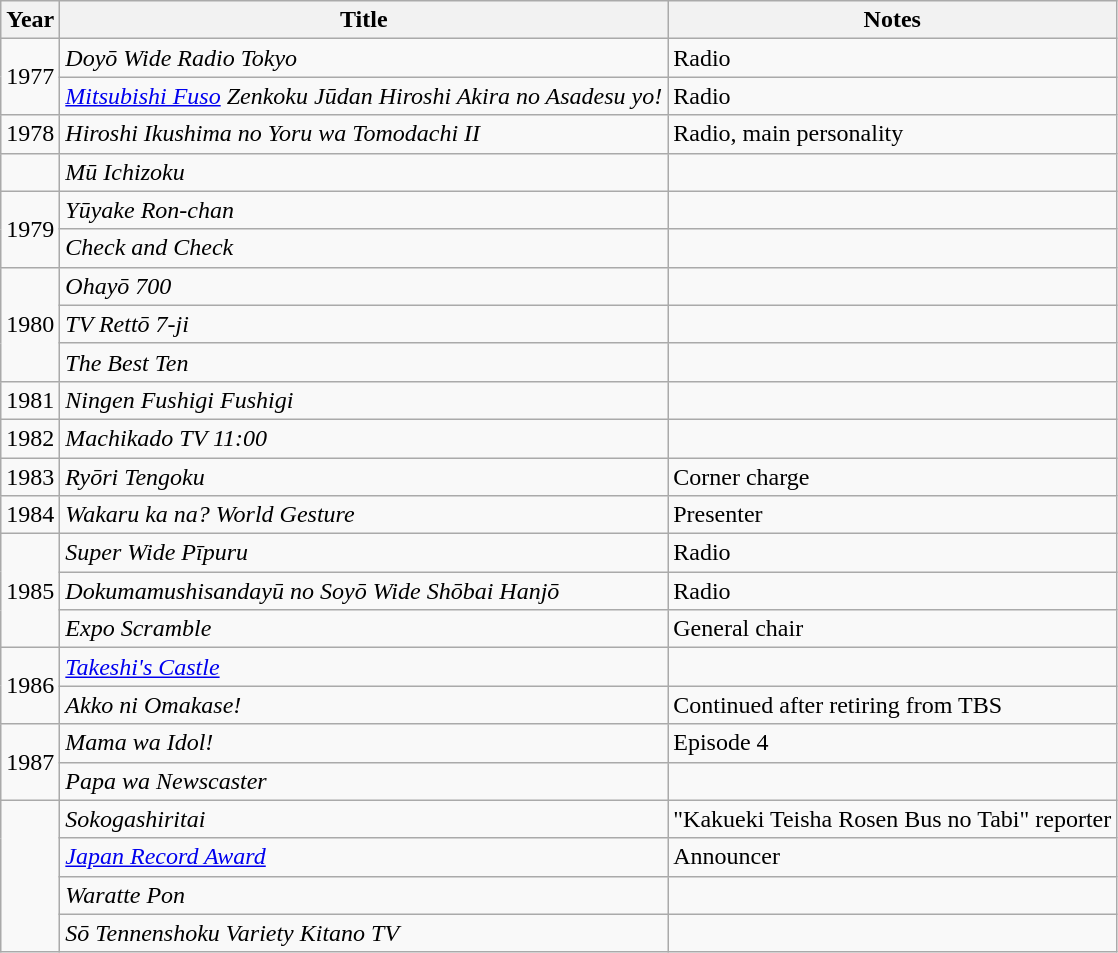<table class="wikitable">
<tr>
<th>Year</th>
<th>Title</th>
<th>Notes</th>
</tr>
<tr>
<td rowspan="2">1977</td>
<td><em>Doyō Wide Radio Tokyo</em></td>
<td>Radio</td>
</tr>
<tr>
<td><em><a href='#'>Mitsubishi Fuso</a> Zenkoku Jūdan Hiroshi Akira no Asadesu yo!</em></td>
<td>Radio</td>
</tr>
<tr>
<td>1978</td>
<td><em>Hiroshi Ikushima no Yoru wa Tomodachi II</em></td>
<td>Radio, main personality</td>
</tr>
<tr>
<td></td>
<td><em>Mū Ichizoku</em></td>
<td></td>
</tr>
<tr>
<td rowspan="2">1979</td>
<td><em>Yūyake Ron-chan</em></td>
<td></td>
</tr>
<tr>
<td><em>Check and Check</em></td>
<td></td>
</tr>
<tr>
<td rowspan="3">1980</td>
<td><em>Ohayō 700</em></td>
<td></td>
</tr>
<tr>
<td><em>TV Rettō 7-ji</em></td>
<td></td>
</tr>
<tr>
<td><em>The Best Ten</em></td>
<td></td>
</tr>
<tr>
<td>1981</td>
<td><em>Ningen Fushigi Fushigi</em></td>
<td></td>
</tr>
<tr>
<td>1982</td>
<td><em>Machikado TV 11:00</em></td>
<td></td>
</tr>
<tr>
<td>1983</td>
<td><em>Ryōri Tengoku</em></td>
<td>Corner charge</td>
</tr>
<tr>
<td>1984</td>
<td><em>Wakaru ka na? World Gesture</em></td>
<td>Presenter</td>
</tr>
<tr>
<td rowspan="3">1985</td>
<td><em>Super Wide Pīpuru</em></td>
<td>Radio</td>
</tr>
<tr>
<td><em>Dokumamushisandayū no Soyō Wide Shōbai Hanjō</em></td>
<td>Radio</td>
</tr>
<tr>
<td><em>Expo Scramble</em></td>
<td>General chair</td>
</tr>
<tr>
<td rowspan="2">1986</td>
<td><em><a href='#'>Takeshi's Castle</a></em></td>
<td></td>
</tr>
<tr>
<td><em>Akko ni Omakase!</em></td>
<td>Continued after retiring from TBS</td>
</tr>
<tr>
<td rowspan="2">1987</td>
<td><em>Mama wa Idol!</em></td>
<td>Episode 4</td>
</tr>
<tr>
<td><em>Papa wa Newscaster</em></td>
<td></td>
</tr>
<tr>
<td rowspan="4"></td>
<td><em>Sokogashiritai</em></td>
<td>"Kakueki Teisha Rosen Bus no Tabi" reporter</td>
</tr>
<tr>
<td><em><a href='#'>Japan Record Award</a></em></td>
<td>Announcer</td>
</tr>
<tr>
<td><em>Waratte Pon</em></td>
<td></td>
</tr>
<tr>
<td><em>Sō Tennenshoku Variety Kitano TV</em></td>
<td></td>
</tr>
</table>
